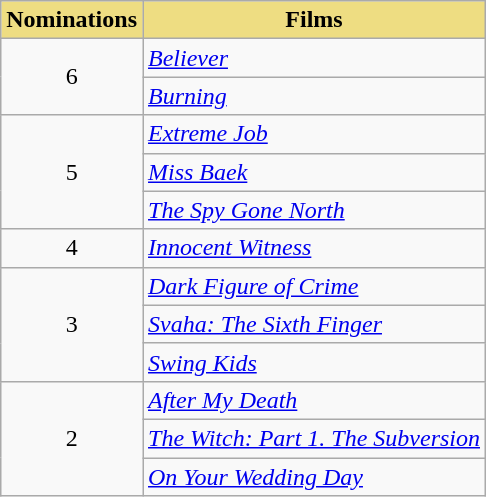<table class="wikitable">
<tr>
<th style="background:#EEDD82; text-align:center">Nominations</th>
<th style="background:#EEDD82; text-align:center">Films</th>
</tr>
<tr>
<td rowspan="2" style="text-align:center">6</td>
<td><em><a href='#'>Believer</a></em></td>
</tr>
<tr>
<td><em><a href='#'>Burning</a></em></td>
</tr>
<tr>
<td rowspan="3" style="text-align:center">5</td>
<td><em><a href='#'>Extreme Job</a></em></td>
</tr>
<tr>
<td><em><a href='#'>Miss Baek</a></em></td>
</tr>
<tr>
<td><em><a href='#'>The Spy Gone North</a></em></td>
</tr>
<tr>
<td style="text-align:center">4</td>
<td><em><a href='#'>Innocent Witness</a></em></td>
</tr>
<tr>
<td rowspan="3" style="text-align:center">3</td>
<td><em><a href='#'>Dark Figure of Crime</a></em></td>
</tr>
<tr>
<td><em><a href='#'>Svaha: The Sixth Finger</a></em></td>
</tr>
<tr>
<td><em><a href='#'>Swing Kids</a></em></td>
</tr>
<tr>
<td rowspan="3" style="text-align:center">2</td>
<td><em><a href='#'>After My Death</a></em></td>
</tr>
<tr>
<td><em><a href='#'>The Witch: Part 1. The Subversion</a></em></td>
</tr>
<tr>
<td><em><a href='#'>On Your Wedding Day</a></em></td>
</tr>
</table>
